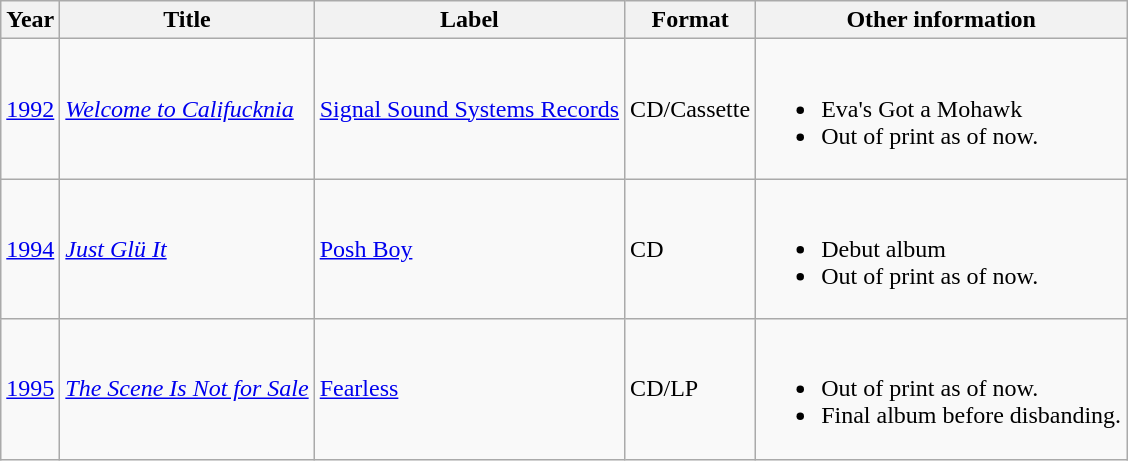<table class="wikitable">
<tr>
<th>Year</th>
<th>Title</th>
<th>Label</th>
<th>Format</th>
<th>Other information</th>
</tr>
<tr>
<td><a href='#'>1992</a></td>
<td><em><a href='#'>Welcome to Califucknia</a></em></td>
<td><a href='#'>Signal Sound Systems Records</a></td>
<td>CD/Cassette</td>
<td><br><ul><li>Eva's Got a Mohawk</li><li>Out of print as of now.</li></ul></td>
</tr>
<tr>
<td><a href='#'>1994</a></td>
<td><em><a href='#'>Just Glü It</a></em></td>
<td><a href='#'>Posh Boy</a></td>
<td>CD</td>
<td><br><ul><li>Debut album</li><li>Out of print as of now.</li></ul></td>
</tr>
<tr>
<td><a href='#'>1995</a></td>
<td><em><a href='#'>The Scene Is Not for Sale</a></em></td>
<td><a href='#'>Fearless</a></td>
<td>CD/LP</td>
<td><br><ul><li>Out of print as of now.</li><li>Final album before disbanding.</li></ul></td>
</tr>
</table>
